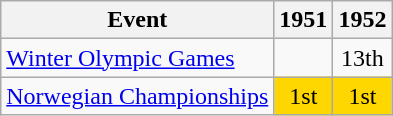<table class="wikitable">
<tr>
<th>Event</th>
<th>1951</th>
<th>1952</th>
</tr>
<tr>
<td><a href='#'>Winter Olympic Games</a></td>
<td></td>
<td align="center">13th</td>
</tr>
<tr>
<td><a href='#'>Norwegian Championships</a></td>
<td align="center" bgcolor="gold">1st</td>
<td align="center" bgcolor="gold">1st</td>
</tr>
</table>
